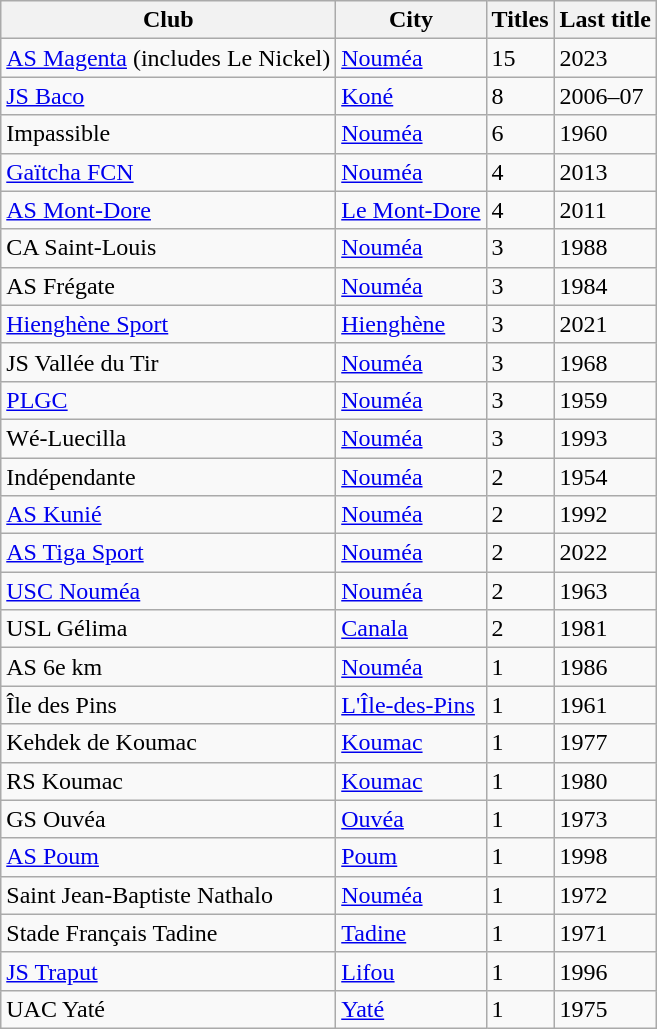<table class="wikitable">
<tr>
<th>Club</th>
<th>City</th>
<th>Titles</th>
<th>Last title</th>
</tr>
<tr>
<td><a href='#'>AS Magenta</a> (includes Le Nickel)</td>
<td><a href='#'>Nouméa</a></td>
<td>15</td>
<td>2023</td>
</tr>
<tr>
<td><a href='#'>JS Baco</a></td>
<td><a href='#'>Koné</a></td>
<td>8</td>
<td>2006–07</td>
</tr>
<tr>
<td>Impassible</td>
<td><a href='#'>Nouméa</a></td>
<td>6</td>
<td>1960</td>
</tr>
<tr>
<td><a href='#'>Gaïtcha FCN</a></td>
<td><a href='#'>Nouméa</a></td>
<td>4</td>
<td>2013</td>
</tr>
<tr>
<td><a href='#'>AS Mont-Dore</a></td>
<td><a href='#'>Le Mont-Dore</a></td>
<td>4</td>
<td>2011</td>
</tr>
<tr>
<td>CA Saint-Louis</td>
<td><a href='#'>Nouméa</a></td>
<td>3</td>
<td>1988</td>
</tr>
<tr>
<td>AS Frégate</td>
<td><a href='#'>Nouméa</a></td>
<td>3</td>
<td>1984</td>
</tr>
<tr>
<td><a href='#'>Hienghène Sport</a></td>
<td><a href='#'>Hienghène</a></td>
<td>3</td>
<td>2021</td>
</tr>
<tr>
<td>JS Vallée du Tir</td>
<td><a href='#'>Nouméa</a></td>
<td>3</td>
<td>1968</td>
</tr>
<tr>
<td><a href='#'>PLGC</a></td>
<td><a href='#'>Nouméa</a></td>
<td>3</td>
<td>1959</td>
</tr>
<tr>
<td>Wé-Luecilla</td>
<td><a href='#'>Nouméa</a></td>
<td>3</td>
<td>1993</td>
</tr>
<tr>
<td>Indépendante</td>
<td><a href='#'>Nouméa</a></td>
<td>2</td>
<td>1954</td>
</tr>
<tr>
<td><a href='#'>AS Kunié</a></td>
<td><a href='#'>Nouméa</a></td>
<td>2</td>
<td>1992</td>
</tr>
<tr>
<td><a href='#'>AS Tiga Sport</a></td>
<td><a href='#'>Nouméa</a></td>
<td>2</td>
<td>2022</td>
</tr>
<tr>
<td><a href='#'>USC Nouméa</a></td>
<td><a href='#'>Nouméa</a></td>
<td>2</td>
<td>1963</td>
</tr>
<tr>
<td>USL Gélima</td>
<td><a href='#'>Canala</a></td>
<td>2</td>
<td>1981</td>
</tr>
<tr>
<td>AS 6e km</td>
<td><a href='#'>Nouméa</a></td>
<td>1</td>
<td>1986</td>
</tr>
<tr>
<td>Île des Pins</td>
<td><a href='#'>L'Île-des-Pins</a></td>
<td>1</td>
<td>1961</td>
</tr>
<tr>
<td>Kehdek de Koumac</td>
<td><a href='#'>Koumac</a></td>
<td>1</td>
<td>1977</td>
</tr>
<tr>
<td>RS Koumac</td>
<td><a href='#'>Koumac</a></td>
<td>1</td>
<td>1980</td>
</tr>
<tr>
<td>GS Ouvéa</td>
<td><a href='#'>Ouvéa</a></td>
<td>1</td>
<td>1973</td>
</tr>
<tr>
<td><a href='#'>AS Poum</a></td>
<td><a href='#'>Poum</a></td>
<td>1</td>
<td>1998</td>
</tr>
<tr>
<td>Saint Jean-Baptiste Nathalo</td>
<td><a href='#'>Nouméa</a></td>
<td>1</td>
<td>1972</td>
</tr>
<tr>
<td>Stade Français Tadine</td>
<td><a href='#'>Tadine</a></td>
<td>1</td>
<td>1971</td>
</tr>
<tr>
<td><a href='#'>JS Traput</a></td>
<td><a href='#'>Lifou</a></td>
<td>1</td>
<td>1996</td>
</tr>
<tr>
<td>UAC Yaté</td>
<td><a href='#'>Yaté</a></td>
<td>1</td>
<td>1975</td>
</tr>
</table>
